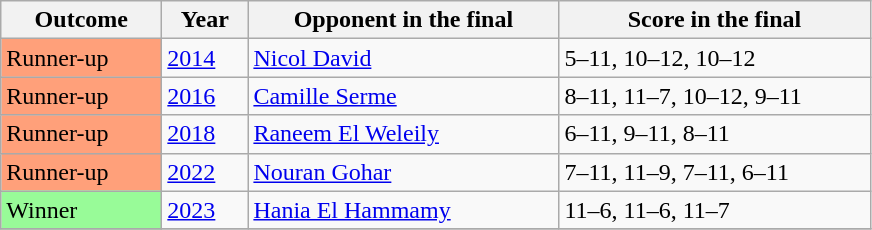<table class="sortable wikitable">
<tr>
<th style="width:100px;">Outcome</th>
<th style="width:50px;">Year</th>
<th style="width:200px;">Opponent in the final</th>
<th style="width:200px;">Score in the final</th>
</tr>
<tr>
<td style="background:#ffa07a;">Runner-up</td>
<td><a href='#'>2014</a></td>
<td> <a href='#'>Nicol David</a></td>
<td>5–11, 10–12, 10–12</td>
</tr>
<tr>
<td style="background:#ffa07a;">Runner-up</td>
<td><a href='#'>2016</a></td>
<td> <a href='#'>Camille Serme</a></td>
<td>8–11, 11–7, 10–12, 9–11</td>
</tr>
<tr>
<td style="background:#ffa07a;">Runner-up</td>
<td><a href='#'>2018</a></td>
<td> <a href='#'>Raneem El Weleily</a></td>
<td>6–11, 9–11, 8–11</td>
</tr>
<tr>
<td style="background:#ffa07a;">Runner-up</td>
<td><a href='#'>2022</a></td>
<td> <a href='#'>Nouran Gohar</a></td>
<td>7–11, 11–9, 7–11, 6–11</td>
</tr>
<tr>
<td style="background:#98fb98;">Winner</td>
<td><a href='#'>2023</a></td>
<td> <a href='#'>Hania El Hammamy</a></td>
<td>11–6, 11–6, 11–7</td>
</tr>
<tr>
</tr>
</table>
